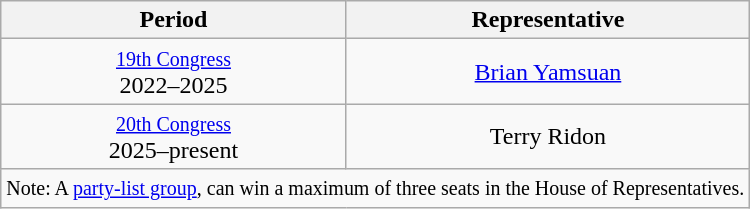<table class="wikitable"; style="text-align:center">
<tr>
<th>Period</th>
<th>Representative</th>
</tr>
<tr>
<td><small><a href='#'>19th Congress</a></small><br>2022–2025</td>
<td><a href='#'>Brian Yamsuan</a></td>
</tr>
<tr>
<td><small><a href='#'>20th Congress</a></small><br>2025–present</td>
<td>Terry Ridon</td>
</tr>
<tr>
<td colspan=2><small>Note: A <a href='#'>party-list group</a>, can win a maximum of three seats in the House of Representatives.</small></td>
</tr>
</table>
